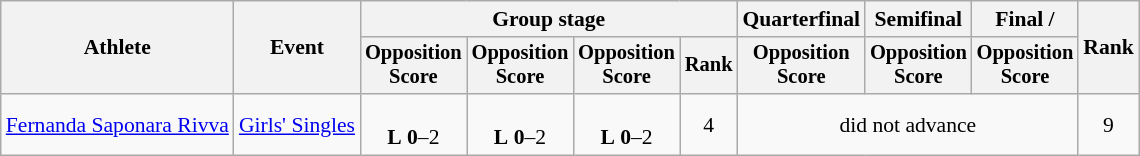<table class="wikitable" style="font-size:90%">
<tr>
<th rowspan=2>Athlete</th>
<th rowspan=2>Event</th>
<th colspan=4>Group stage</th>
<th>Quarterfinal</th>
<th>Semifinal</th>
<th>Final / </th>
<th rowspan=2>Rank</th>
</tr>
<tr style="font-size:95%">
<th>Opposition<br>Score</th>
<th>Opposition<br>Score</th>
<th>Opposition<br>Score</th>
<th>Rank</th>
<th>Opposition<br>Score</th>
<th>Opposition<br>Score</th>
<th>Opposition<br>Score</th>
</tr>
<tr align=center>
<td align=left><a href='#'>Fernanda Saponara Rivva</a></td>
<td align=left><a href='#'>Girls' Singles</a></td>
<td><br><strong>L</strong> <strong>0</strong>–2</td>
<td><br><strong>L</strong> <strong>0</strong>–2</td>
<td><br><strong>L</strong> <strong>0</strong>–2</td>
<td>4</td>
<td colspan=3>did not advance</td>
<td>9</td>
</tr>
</table>
